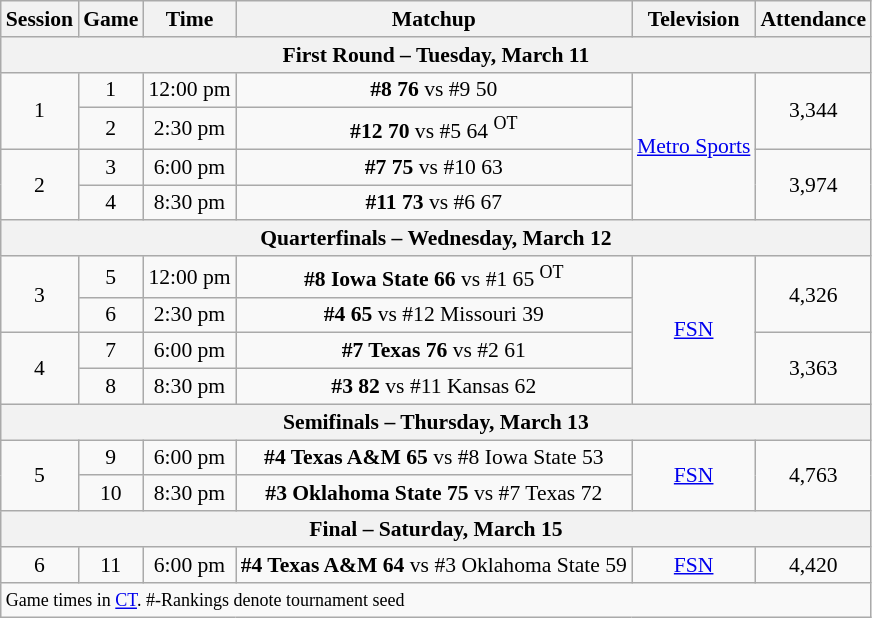<table class="wikitable" style="white-space:nowrap; font-size:90%;text-align:center">
<tr>
<th>Session</th>
<th>Game</th>
<th>Time</th>
<th>Matchup</th>
<th>Television</th>
<th>Attendance</th>
</tr>
<tr>
<th colspan=6>First Round – Tuesday, March 11</th>
</tr>
<tr>
<td rowspan=2>1</td>
<td>1</td>
<td>12:00 pm</td>
<td><strong>#8  76</strong> vs #9  50</td>
<td rowspan=4><a href='#'>Metro Sports</a></td>
<td rowspan=2>3,344</td>
</tr>
<tr>
<td>2</td>
<td>2:30 pm</td>
<td><strong>#12  70</strong> vs #5  64 <sup>OT</sup></td>
</tr>
<tr>
<td rowspan=2>2</td>
<td>3</td>
<td>6:00 pm</td>
<td><strong>#7  75</strong> vs #10  63</td>
<td rowspan=2>3,974</td>
</tr>
<tr>
<td>4</td>
<td>8:30 pm</td>
<td><strong>#11  73</strong> vs #6  67</td>
</tr>
<tr>
<th colspan=6>Quarterfinals – Wednesday, March 12</th>
</tr>
<tr>
<td rowspan=2>3</td>
<td>5</td>
<td>12:00 pm</td>
<td><strong>#8 Iowa State 66</strong> vs #1  65 <sup>OT</sup></td>
<td rowspan=4><a href='#'>FSN</a></td>
<td rowspan=2>4,326</td>
</tr>
<tr>
<td>6</td>
<td>2:30 pm</td>
<td><strong>#4  65</strong> vs #12 Missouri 39</td>
</tr>
<tr>
<td rowspan=2>4</td>
<td>7</td>
<td>6:00 pm</td>
<td><strong>#7 Texas 76</strong> vs #2  61</td>
<td rowspan=2>3,363</td>
</tr>
<tr>
<td>8</td>
<td>8:30 pm</td>
<td><strong>#3  82</strong> vs #11 Kansas 62</td>
</tr>
<tr>
<th colspan=6>Semifinals – Thursday, March 13</th>
</tr>
<tr>
<td rowspan=2>5</td>
<td>9</td>
<td>6:00 pm</td>
<td><strong>#4 Texas A&M 65</strong> vs #8 Iowa State 53</td>
<td rowspan=2><a href='#'>FSN</a></td>
<td rowspan=2>4,763</td>
</tr>
<tr>
<td>10</td>
<td>8:30 pm</td>
<td><strong>#3 Oklahoma State 75</strong> vs #7 Texas 72</td>
</tr>
<tr>
<th colspan=6>Final – Saturday, March 15</th>
</tr>
<tr>
<td>6</td>
<td>11</td>
<td>6:00 pm</td>
<td><strong>#4 Texas A&M 64</strong> vs #3 Oklahoma State 59</td>
<td><a href='#'>FSN</a></td>
<td>4,420</td>
</tr>
<tr align=left>
<td colspan=6><small>Game times in <a href='#'>CT</a>. #-Rankings denote tournament seed</small></td>
</tr>
</table>
